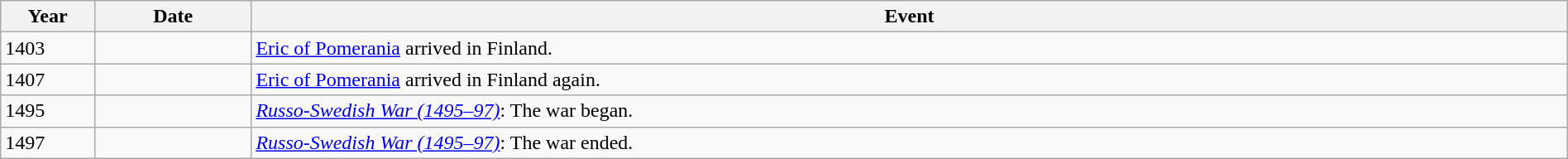<table class="wikitable" style="width:100%">
<tr>
<th style="width:6%">Year</th>
<th style="width:10%">Date</th>
<th>Event</th>
</tr>
<tr>
<td>1403</td>
<td></td>
<td><a href='#'>Eric of Pomerania</a> arrived in Finland.</td>
</tr>
<tr>
<td>1407</td>
<td></td>
<td><a href='#'>Eric of Pomerania</a> arrived in Finland again.</td>
</tr>
<tr>
<td>1495</td>
<td></td>
<td><em><a href='#'>Russo-Swedish War (1495–97)</a></em>: The war began.</td>
</tr>
<tr>
<td>1497</td>
<td></td>
<td><em><a href='#'>Russo-Swedish War (1495–97)</a></em>: The war ended.</td>
</tr>
</table>
